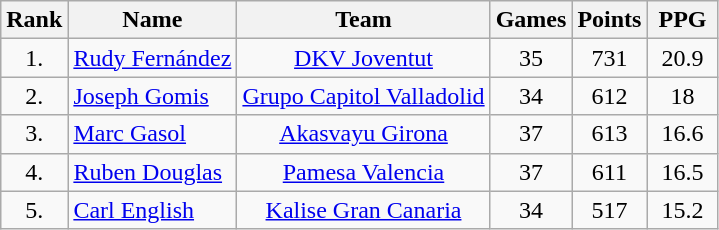<table class="wikitable" style="text-align: center;">
<tr>
<th>Rank</th>
<th>Name</th>
<th>Team</th>
<th>Games</th>
<th>Points</th>
<th width=40>PPG</th>
</tr>
<tr>
<td>1.</td>
<td align="left"> <a href='#'>Rudy Fernández</a></td>
<td><a href='#'>DKV Joventut</a></td>
<td>35</td>
<td>731</td>
<td>20.9</td>
</tr>
<tr>
<td>2.</td>
<td align="left"> <a href='#'>Joseph Gomis</a></td>
<td><a href='#'>Grupo Capitol Valladolid</a></td>
<td>34</td>
<td>612</td>
<td>18</td>
</tr>
<tr>
<td>3.</td>
<td align="left"> <a href='#'>Marc Gasol</a></td>
<td><a href='#'>Akasvayu Girona</a></td>
<td>37</td>
<td>613</td>
<td>16.6</td>
</tr>
<tr>
<td>4.</td>
<td align="left"> <a href='#'>Ruben Douglas</a></td>
<td><a href='#'>Pamesa Valencia</a></td>
<td>37</td>
<td>611</td>
<td>16.5</td>
</tr>
<tr>
<td>5.</td>
<td align="left"> <a href='#'>Carl English</a></td>
<td><a href='#'>Kalise Gran Canaria</a></td>
<td>34</td>
<td>517</td>
<td>15.2</td>
</tr>
</table>
